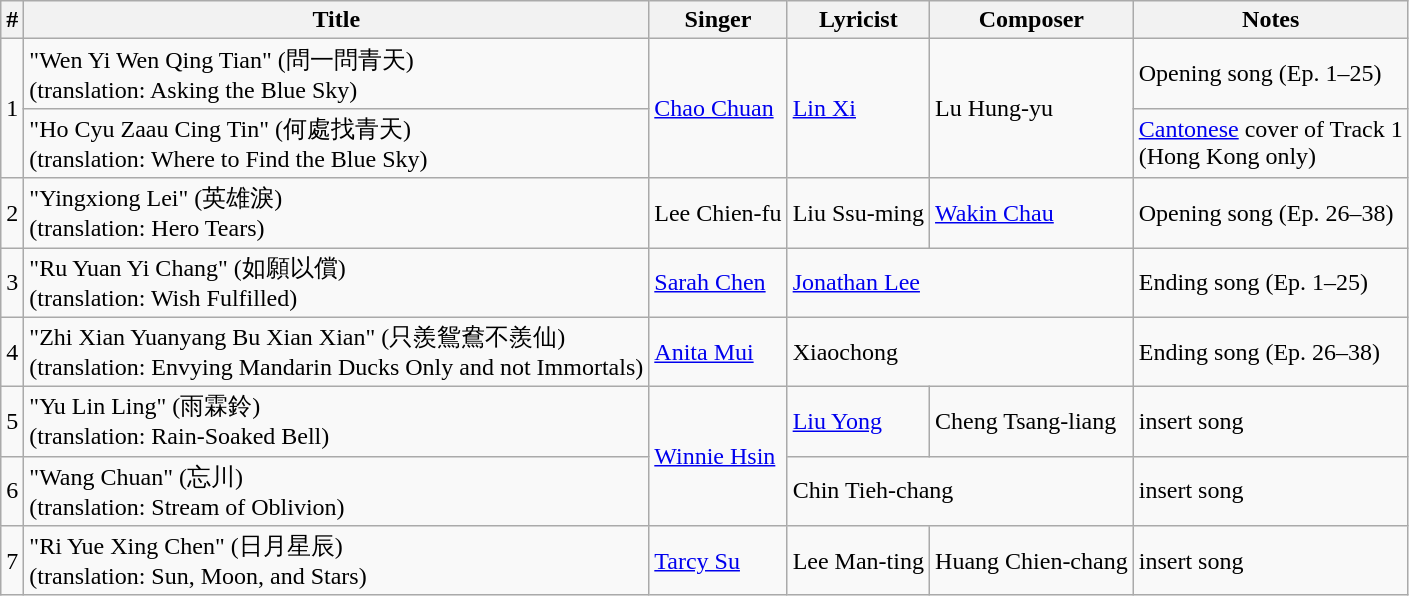<table class="wikitable">
<tr>
<th>#</th>
<th>Title</th>
<th>Singer</th>
<th>Lyricist</th>
<th>Composer</th>
<th>Notes</th>
</tr>
<tr>
<td rowspan=2>1</td>
<td>"Wen Yi Wen Qing Tian" (問一問青天)<br>(translation: Asking the Blue Sky)</td>
<td rowspan=2><a href='#'>Chao Chuan</a></td>
<td rowspan=2><a href='#'>Lin Xi</a></td>
<td rowspan=2>Lu Hung-yu</td>
<td>Opening song (Ep. 1–25)</td>
</tr>
<tr>
<td>"Ho Cyu Zaau Cing Tin" (何處找青天)<br>(translation: Where to Find the Blue Sky)</td>
<td><a href='#'>Cantonese</a> cover of Track 1<br>(Hong Kong only)</td>
</tr>
<tr>
<td>2</td>
<td>"Yingxiong Lei" (英雄淚)<br>(translation: Hero Tears)</td>
<td>Lee Chien-fu</td>
<td>Liu Ssu-ming</td>
<td><a href='#'>Wakin Chau</a></td>
<td>Opening song (Ep. 26–38)</td>
</tr>
<tr>
<td>3</td>
<td>"Ru Yuan Yi Chang" (如願以償)<br>(translation: Wish Fulfilled)</td>
<td><a href='#'>Sarah Chen</a></td>
<td colspan=2><a href='#'>Jonathan Lee</a></td>
<td>Ending song (Ep. 1–25)</td>
</tr>
<tr>
<td>4</td>
<td>"Zhi Xian Yuanyang Bu Xian Xian" (只羨鴛鴦不羨仙)<br>(translation: Envying Mandarin Ducks Only and not Immortals)</td>
<td><a href='#'>Anita Mui</a></td>
<td colspan=2>Xiaochong</td>
<td>Ending song (Ep. 26–38)</td>
</tr>
<tr>
<td>5</td>
<td>"Yu Lin Ling" (雨霖鈴)<br>(translation: Rain-Soaked Bell)</td>
<td rowspan=2><a href='#'>Winnie Hsin</a></td>
<td><a href='#'>Liu Yong</a></td>
<td>Cheng Tsang-liang</td>
<td>insert song</td>
</tr>
<tr>
<td>6</td>
<td>"Wang Chuan" (忘川)<br>(translation: Stream of Oblivion)</td>
<td colspan=2>Chin Tieh-chang</td>
<td>insert song</td>
</tr>
<tr>
<td>7</td>
<td>"Ri Yue Xing Chen" (日月星辰)<br>(translation: Sun, Moon, and Stars)</td>
<td><a href='#'>Tarcy Su</a></td>
<td>Lee Man-ting</td>
<td>Huang Chien-chang</td>
<td>insert song</td>
</tr>
</table>
